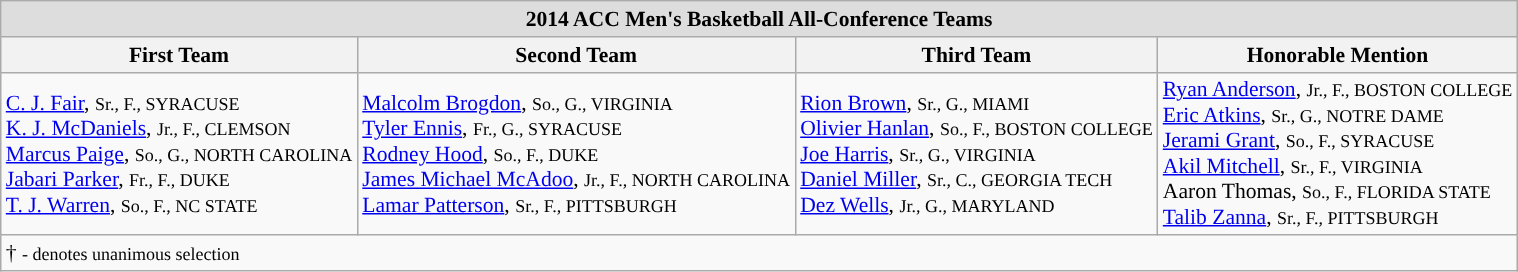<table class="wikitable" style="white-space:nowrap; font-size:90%;">
<tr>
<td colspan="7" style="text-align:center; background:#ddd;"><strong>2014 ACC Men's Basketball All-Conference Teams</strong></td>
</tr>
<tr>
<th>First Team</th>
<th>Second Team</th>
<th>Third Team</th>
<th>Honorable Mention</th>
</tr>
<tr>
<td><a href='#'>C. J. Fair</a>, <small>Sr., F., SYRACUSE</small><br><a href='#'>K. J. McDaniels</a>, <small>Jr., F., CLEMSON</small><br><a href='#'>Marcus Paige</a>, <small>So., G., NORTH CAROLINA</small><br><a href='#'>Jabari Parker</a>, <small>Fr., F., DUKE</small><br><a href='#'>T. J. Warren</a>, <small>So., F., NC STATE</small><br></td>
<td><a href='#'>Malcolm Brogdon</a>, <small>So., G., VIRGINIA</small><br><a href='#'>Tyler Ennis</a>, <small>Fr., G., SYRACUSE</small><br><a href='#'>Rodney Hood</a>, <small>So., F., DUKE</small><br><a href='#'>James Michael McAdoo</a>, <small>Jr., F., NORTH CAROLINA</small><br><a href='#'>Lamar Patterson</a>, <small>Sr., F., PITTSBURGH</small><br></td>
<td><a href='#'>Rion Brown</a>, <small>Sr., G., MIAMI</small><br><a href='#'>Olivier Hanlan</a>, <small>So., F., BOSTON COLLEGE</small><br><a href='#'>Joe Harris</a>, <small>Sr., G., VIRGINIA</small><br><a href='#'>Daniel Miller</a>, <small>Sr., C., GEORGIA TECH</small><br><a href='#'>Dez Wells</a>, <small>Jr., G., MARYLAND</small><br></td>
<td><a href='#'>Ryan Anderson</a>, <small>Jr., F., BOSTON COLLEGE</small><br><a href='#'>Eric Atkins</a>, <small>Sr., G., NOTRE DAME</small><br><a href='#'>Jerami Grant</a>, <small>So., F., SYRACUSE</small><br><a href='#'>Akil Mitchell</a>, <small>Sr., F., VIRGINIA</small><br>Aaron Thomas, <small>So., F., FLORIDA STATE</small><br><a href='#'>Talib Zanna</a>, <small>Sr., F., PITTSBURGH</small><br></td>
</tr>
<tr>
<td colspan="5" style="text-align:left;">† <small>- denotes unanimous selection</small></td>
</tr>
</table>
